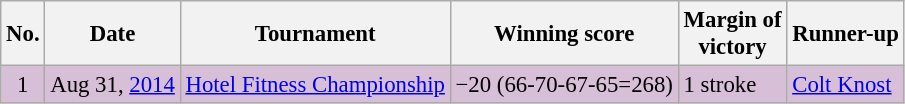<table class="wikitable" style="font-size:95%;">
<tr>
<th>No.</th>
<th>Date</th>
<th>Tournament</th>
<th>Winning score</th>
<th>Margin of<br>victory</th>
<th>Runner-up</th>
</tr>
<tr style="background:#D8BFD8;">
<td align=center>1</td>
<td align=right>Aug 31, <a href='#'>2014</a></td>
<td><a href='#'>Hotel Fitness Championship</a></td>
<td>−20 (66-70-67-65=268)</td>
<td>1 stroke</td>
<td> <a href='#'>Colt Knost</a></td>
</tr>
</table>
